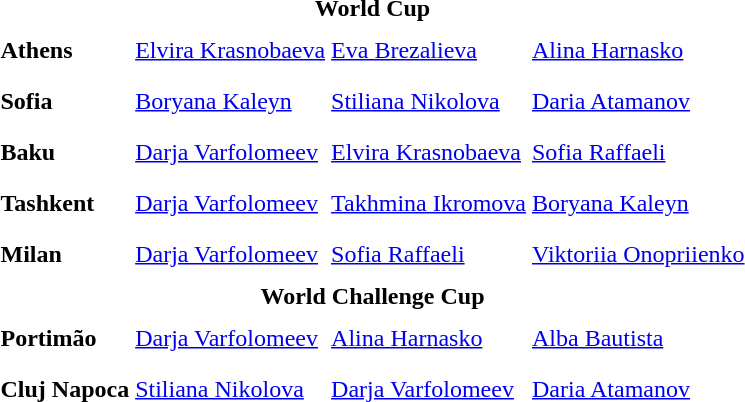<table>
<tr>
<td colspan="4" style="text-align:center;"><strong>World Cup</strong></td>
</tr>
<tr>
<th scope=row style="text-align:left">Athens</th>
<td style="height:30px;"> <a href='#'>Elvira Krasnobaeva</a></td>
<td style="height:30px;"> <a href='#'>Eva Brezalieva</a></td>
<td style="height:30px;"> <a href='#'>Alina Harnasko</a></td>
</tr>
<tr>
<th scope=row style="text-align:left">Sofia</th>
<td style="height:30px;"> <a href='#'>Boryana Kaleyn</a></td>
<td style="height:30px;"> <a href='#'>Stiliana Nikolova</a></td>
<td style="height:30px;"> <a href='#'>Daria Atamanov</a></td>
</tr>
<tr>
<th scope=row style="text-align:left">Baku</th>
<td style="height:30px;"> <a href='#'>Darja Varfolomeev</a></td>
<td style="height:30px;"> <a href='#'>Elvira Krasnobaeva</a></td>
<td style="height:30px;"> <a href='#'>Sofia Raffaeli</a></td>
</tr>
<tr>
<th scope=row style="text-align:left">Tashkent</th>
<td style="height:30px;"> <a href='#'>Darja Varfolomeev</a></td>
<td style="height:30px;"> <a href='#'>Takhmina Ikromova</a></td>
<td style="height:30px;"> <a href='#'>Boryana Kaleyn</a></td>
</tr>
<tr>
<th scope=row style="text-align:left">Milan</th>
<td style="height:30px;"> <a href='#'>Darja Varfolomeev</a></td>
<td style="height:30px;"> <a href='#'>Sofia Raffaeli</a></td>
<td style="height:30px;"> <a href='#'>Viktoriia Onopriienko</a></td>
</tr>
<tr>
<td colspan="4" style="text-align:center;"><strong>World Challenge Cup</strong></td>
</tr>
<tr>
<th scope=row style="text-align:left">Portimão</th>
<td style="height:30px;"> <a href='#'>Darja Varfolomeev</a></td>
<td style="height:30px;"> <a href='#'>Alina Harnasko</a></td>
<td style="height:30px;"> <a href='#'>Alba Bautista</a></td>
</tr>
<tr>
<th scope=row style="text-align:left">Cluj Napoca</th>
<td style="height:30px;"> <a href='#'>Stiliana Nikolova</a></td>
<td style="height:30px;"> <a href='#'>Darja Varfolomeev</a></td>
<td style="height:30px;"> <a href='#'>Daria Atamanov</a></td>
</tr>
<tr>
</tr>
</table>
